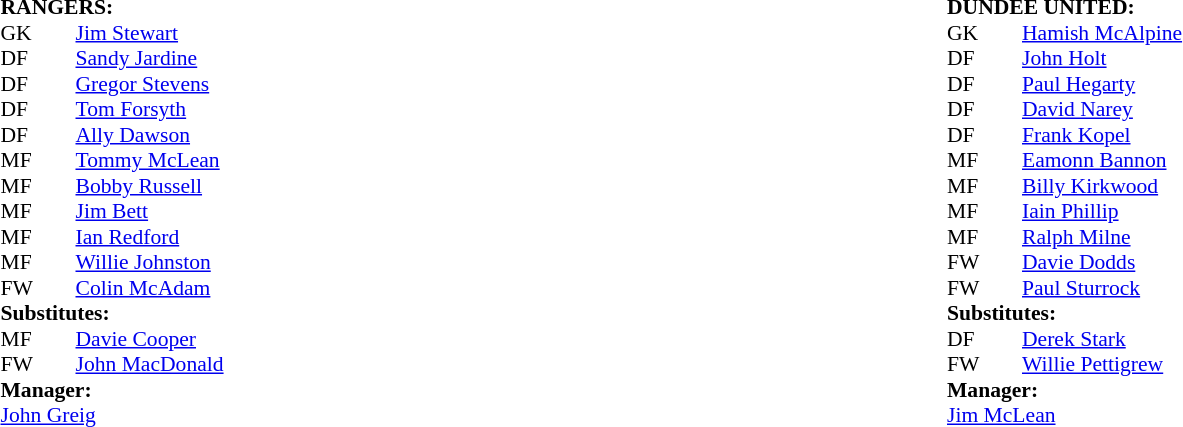<table width="100%">
<tr>
<td valign="top" width="50%"><br><table style="font-size: 90%" cellspacing="0" cellpadding="0">
<tr>
<td colspan="4"><strong>RANGERS:</strong></td>
</tr>
<tr>
<th width="25"></th>
<th width="25"></th>
</tr>
<tr>
<td>GK</td>
<td></td>
<td> <a href='#'>Jim Stewart</a></td>
</tr>
<tr>
<td>DF</td>
<td></td>
<td> <a href='#'>Sandy Jardine</a></td>
</tr>
<tr>
<td>DF</td>
<td></td>
<td> <a href='#'>Gregor Stevens</a></td>
</tr>
<tr>
<td>DF</td>
<td></td>
<td> <a href='#'>Tom Forsyth</a></td>
</tr>
<tr>
<td>DF</td>
<td></td>
<td> <a href='#'>Ally Dawson</a></td>
</tr>
<tr>
<td>MF</td>
<td></td>
<td> <a href='#'>Tommy McLean</a></td>
</tr>
<tr>
<td>MF</td>
<td></td>
<td> <a href='#'>Bobby Russell</a></td>
</tr>
<tr>
<td>MF</td>
<td></td>
<td> <a href='#'>Jim Bett</a></td>
</tr>
<tr>
<td>MF</td>
<td></td>
<td> <a href='#'>Ian Redford</a></td>
</tr>
<tr>
<td>MF</td>
<td></td>
<td> <a href='#'>Willie Johnston</a></td>
<td></td>
<td></td>
</tr>
<tr>
<td>FW</td>
<td></td>
<td> <a href='#'>Colin McAdam</a></td>
<td></td>
<td></td>
<td></td>
</tr>
<tr>
<td colspan=4><strong>Substitutes:</strong></td>
</tr>
<tr>
<td>MF</td>
<td></td>
<td> <a href='#'>Davie Cooper</a></td>
<td></td>
<td></td>
<td></td>
</tr>
<tr>
<td>FW</td>
<td></td>
<td> <a href='#'>John MacDonald</a></td>
<td></td>
<td></td>
</tr>
<tr>
<td colspan=4><strong>Manager:</strong></td>
</tr>
<tr>
<td colspan="4"> <a href='#'>John Greig</a></td>
</tr>
</table>
</td>
<td valign="top" width="50%"><br><table style="font-size: 90%" cellspacing="0" cellpadding="0">
<tr>
<td colspan="4"><strong>DUNDEE UNITED:</strong></td>
</tr>
<tr>
<th width="25"></th>
<th width="25"></th>
</tr>
<tr>
<td>GK</td>
<td></td>
<td> <a href='#'>Hamish McAlpine</a></td>
</tr>
<tr>
<td>DF</td>
<td></td>
<td> <a href='#'>John Holt</a></td>
</tr>
<tr>
<td>DF</td>
<td></td>
<td> <a href='#'>Paul Hegarty</a></td>
</tr>
<tr>
<td>DF</td>
<td></td>
<td> <a href='#'>David Narey</a></td>
</tr>
<tr>
<td>DF</td>
<td></td>
<td> <a href='#'>Frank Kopel</a></td>
</tr>
<tr>
<td>MF</td>
<td></td>
<td> <a href='#'>Eamonn Bannon</a></td>
</tr>
<tr>
<td>MF</td>
<td></td>
<td> <a href='#'>Billy Kirkwood</a></td>
</tr>
<tr>
<td>MF</td>
<td></td>
<td> <a href='#'>Iain Phillip</a></td>
<td></td>
<td></td>
</tr>
<tr>
<td>MF</td>
<td></td>
<td> <a href='#'>Ralph Milne</a></td>
<td></td>
<td></td>
<td></td>
</tr>
<tr>
<td>FW</td>
<td></td>
<td> <a href='#'>Davie Dodds</a></td>
</tr>
<tr>
<td>FW</td>
<td></td>
<td> <a href='#'>Paul Sturrock</a></td>
</tr>
<tr>
<td colspan=4><strong>Substitutes:</strong></td>
</tr>
<tr>
<td>DF</td>
<td></td>
<td> <a href='#'>Derek Stark</a></td>
<td></td>
<td></td>
</tr>
<tr>
<td>FW</td>
<td></td>
<td> <a href='#'>Willie Pettigrew</a></td>
<td></td>
<td></td>
<td></td>
</tr>
<tr>
<td colspan=4><strong>Manager:</strong></td>
</tr>
<tr>
<td colspan="4"> <a href='#'>Jim McLean</a></td>
</tr>
</table>
</td>
</tr>
</table>
